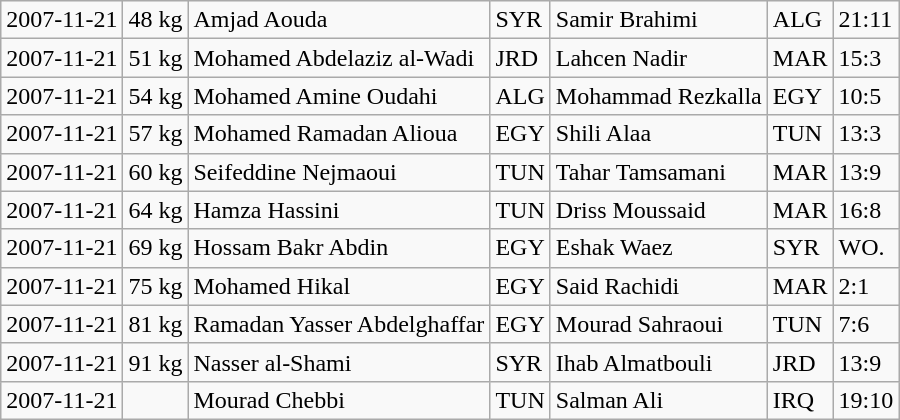<table class="wikitable">
<tr>
<td>2007-11-21</td>
<td>48 kg</td>
<td>Amjad  Aouda</td>
<td>SYR</td>
<td>Samir  Brahimi</td>
<td>ALG</td>
<td>21:11</td>
</tr>
<tr>
<td>2007-11-21</td>
<td>51 kg</td>
<td>Mohamed  Abdelaziz al-Wadi</td>
<td>JRD</td>
<td>Lahcen  Nadir</td>
<td>MAR</td>
<td>15:3</td>
</tr>
<tr>
<td>2007-11-21</td>
<td>54 kg</td>
<td>Mohamed  Amine Oudahi</td>
<td>ALG</td>
<td>Mohammad  Rezkalla</td>
<td>EGY</td>
<td>10:5</td>
</tr>
<tr>
<td>2007-11-21</td>
<td>57 kg</td>
<td>Mohamed  Ramadan Alioua</td>
<td>EGY</td>
<td>Shili Alaa</td>
<td>TUN</td>
<td>13:3</td>
</tr>
<tr>
<td>2007-11-21</td>
<td>60 kg</td>
<td>Seifeddine  Nejmaoui</td>
<td>TUN</td>
<td>Tahar  Tamsamani</td>
<td>MAR</td>
<td>13:9</td>
</tr>
<tr>
<td>2007-11-21</td>
<td>64 kg</td>
<td>Hamza  Hassini</td>
<td>TUN</td>
<td>Driss  Moussaid</td>
<td>MAR</td>
<td>16:8</td>
</tr>
<tr>
<td>2007-11-21</td>
<td>69 kg</td>
<td>Hossam  Bakr Abdin</td>
<td>EGY</td>
<td>Eshak Waez</td>
<td>SYR</td>
<td>WO.</td>
</tr>
<tr>
<td>2007-11-21</td>
<td>75 kg</td>
<td>Mohamed  Hikal</td>
<td>EGY</td>
<td>Said  Rachidi</td>
<td>MAR</td>
<td>2:1</td>
</tr>
<tr>
<td>2007-11-21</td>
<td>81 kg</td>
<td>Ramadan  Yasser Abdelghaffar</td>
<td>EGY</td>
<td>Mourad  Sahraoui</td>
<td>TUN</td>
<td>7:6</td>
</tr>
<tr>
<td>2007-11-21</td>
<td>91 kg</td>
<td>Nasser  al-Shami</td>
<td>SYR</td>
<td>Ihab  Almatbouli</td>
<td>JRD</td>
<td>13:9</td>
</tr>
<tr>
<td>2007-11-21</td>
<td></td>
<td>Mourad  Chebbi</td>
<td>TUN</td>
<td>Salman Ali</td>
<td>IRQ</td>
<td>19:10</td>
</tr>
</table>
